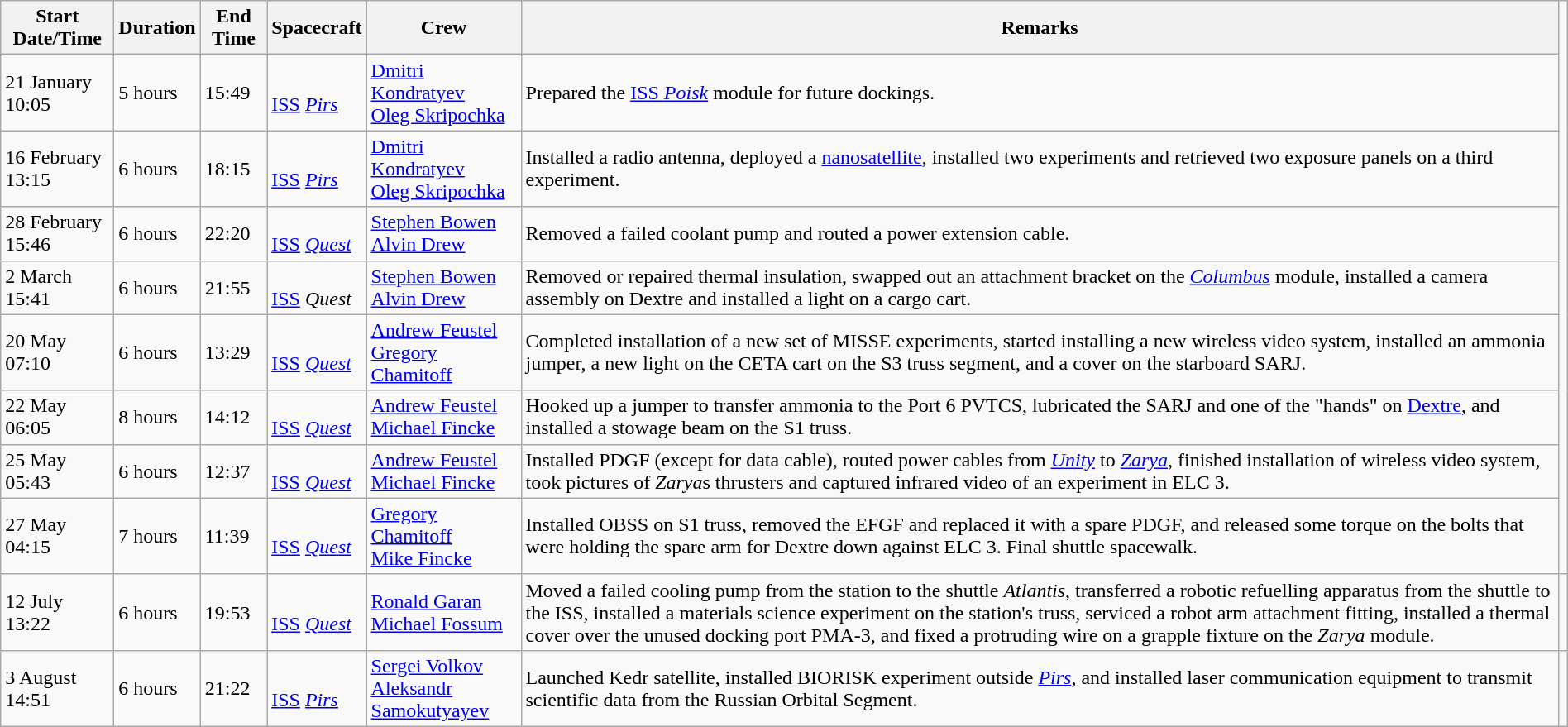<table class="wikitable" style="width:100%;">
<tr>
<th>Start Date/Time</th>
<th>Duration</th>
<th>End Time</th>
<th>Spacecraft</th>
<th>Crew</th>
<th>Remarks</th>
</tr>
<tr>
<td>21 January<br>10:05</td>
<td>5 hours<br></td>
<td>15:49</td>
<td><br><a href='#'>ISS</a> <em><a href='#'>Pirs</a></em></td>
<td> <a href='#'>Dmitri Kondratyev</a><br> <a href='#'>Oleg Skripochka</a></td>
<td>Prepared the <a href='#'>ISS <em>Poisk</em></a> module for future dockings.</td>
</tr>
<tr>
<td>16 February<br>13:15</td>
<td>6 hours<br></td>
<td>18:15</td>
<td><br><a href='#'>ISS</a> <em><a href='#'>Pirs</a></em></td>
<td> <a href='#'>Dmitri Kondratyev</a><br> <a href='#'>Oleg Skripochka</a></td>
<td>Installed a radio antenna, deployed a <a href='#'>nanosatellite</a>, installed two experiments and retrieved two exposure panels on a third experiment.</td>
</tr>
<tr>
<td>28 February<br>15:46</td>
<td>6 hours<br></td>
<td>22:20</td>
<td><br><a href='#'>ISS</a> <em><a href='#'>Quest</a></em></td>
<td> <a href='#'>Stephen Bowen</a><br> <a href='#'>Alvin Drew</a></td>
<td>Removed a failed coolant pump and routed a power extension cable.</td>
</tr>
<tr>
<td>2 March<br>15:41</td>
<td>6 hours<br></td>
<td>21:55</td>
<td><br><a href='#'>ISS</a> <em>Quest</em></td>
<td> <a href='#'>Stephen Bowen</a><br> <a href='#'>Alvin Drew</a></td>
<td>Removed or repaired thermal insulation, swapped out an attachment bracket on the <em><a href='#'>Columbus</a></em> module, installed a camera assembly on Dextre and installed a light on a cargo cart.</td>
</tr>
<tr>
<td>20 May<br>07:10</td>
<td>6 hours<br></td>
<td>13:29</td>
<td><br><a href='#'>ISS</a> <em><a href='#'>Quest</a></em></td>
<td> <a href='#'>Andrew Feustel</a><br> <a href='#'>Gregory Chamitoff</a></td>
<td>Completed installation of a new set of MISSE experiments, started installing a new wireless video system, installed an ammonia jumper, a new light on the CETA cart on the S3 truss segment, and a cover on the starboard SARJ.</td>
</tr>
<tr>
<td>22 May<br>06:05</td>
<td>8 hours<br></td>
<td>14:12</td>
<td><br><a href='#'>ISS</a> <em><a href='#'>Quest</a></em></td>
<td> <a href='#'>Andrew Feustel</a><br> <a href='#'>Michael Fincke</a></td>
<td>Hooked up a jumper to transfer ammonia to the Port 6 PVTCS, lubricated the SARJ and one of the "hands" on <a href='#'>Dextre</a>, and installed a stowage beam on the S1 truss.</td>
</tr>
<tr>
<td>25 May<br>05:43</td>
<td>6 hours<br></td>
<td>12:37</td>
<td><br><a href='#'>ISS</a> <em><a href='#'>Quest</a></em></td>
<td> <a href='#'>Andrew Feustel</a><br> <a href='#'>Michael Fincke</a></td>
<td>Installed PDGF (except for data cable), routed power cables from <em><a href='#'>Unity</a></em> to <em><a href='#'>Zarya</a></em>, finished installation of wireless video system, took pictures of <em>Zarya</em>s thrusters and captured infrared video of an experiment in ELC 3.</td>
</tr>
<tr>
<td>27 May<br>04:15</td>
<td>7 hours<br></td>
<td>11:39</td>
<td><br><a href='#'>ISS</a> <em><a href='#'>Quest</a></em></td>
<td> <a href='#'>Gregory Chamitoff</a><br> <a href='#'>Mike Fincke</a></td>
<td>Installed OBSS on S1 truss, removed the EFGF and replaced it with a spare PDGF, and released some torque on the bolts that were holding the spare arm for Dextre down against ELC 3. Final shuttle spacewalk.</td>
</tr>
<tr>
<td>12 July<br>13:22</td>
<td>6 hours<br></td>
<td>19:53</td>
<td><br><a href='#'>ISS</a> <em><a href='#'>Quest</a></em></td>
<td> <a href='#'>Ronald Garan</a><br> <a href='#'>Michael Fossum</a></td>
<td>Moved a failed cooling pump from the station to the shuttle <em>Atlantis</em>, transferred a robotic refuelling apparatus from the shuttle to the ISS, installed a materials science experiment on the station's truss, serviced a robot arm attachment fitting, installed a thermal cover over the unused docking port PMA-3, and fixed a protruding wire on a grapple fixture on the <em>Zarya</em> module.</td>
<td></td>
</tr>
<tr>
<td>3 August<br>14:51</td>
<td>6 hours<br></td>
<td>21:22</td>
<td><br><a href='#'>ISS</a> <em><a href='#'>Pirs</a></em></td>
<td> <a href='#'>Sergei Volkov</a><br> <a href='#'>Aleksandr Samokutyayev</a></td>
<td>Launched Kedr satellite, installed BIORISK experiment outside <em><a href='#'>Pirs</a></em>, and installed laser communication equipment to transmit scientific data from the Russian Orbital Segment.</td>
</tr>
</table>
